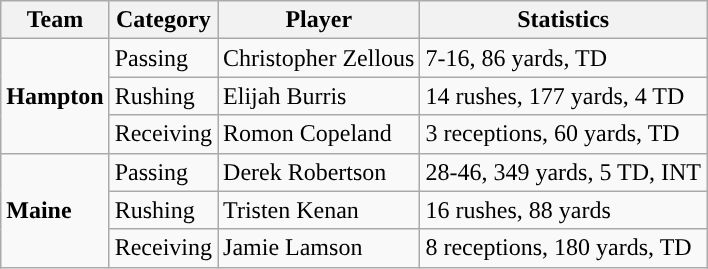<table class="wikitable" style="float: left;">
<tr>
<th>Team</th>
<th>Category</th>
<th>Player</th>
<th>Statistics</th>
</tr>
<tr>
<td rowspan=3><strong>Hampton</strong></td>
<td>Passing</td>
<td>Christopher Zellous</td>
<td>7-16, 86 yards, TD</td>
</tr>
<tr>
<td>Rushing</td>
<td>Elijah Burris</td>
<td>14 rushes, 177 yards, 4 TD</td>
</tr>
<tr>
<td>Receiving</td>
<td>Romon Copeland</td>
<td>3 receptions, 60 yards, TD</td>
</tr>
<tr>
<td rowspan=3><strong>Maine</strong></td>
<td>Passing</td>
<td>Derek Robertson</td>
<td>28-46, 349 yards, 5 TD, INT</td>
</tr>
<tr>
<td>Rushing</td>
<td>Tristen Kenan</td>
<td>16 rushes, 88 yards</td>
</tr>
<tr>
<td>Receiving</td>
<td>Jamie Lamson</td>
<td>8 receptions, 180 yards, TD</td>
</tr>
</table>
